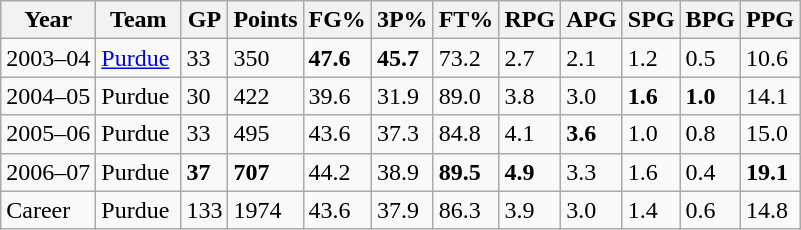<table class="wikitable">
<tr>
<th>Year</th>
<th>Team</th>
<th>GP</th>
<th>Points</th>
<th>FG%</th>
<th>3P%</th>
<th>FT%</th>
<th>RPG</th>
<th>APG</th>
<th>SPG</th>
<th>BPG</th>
<th>PPG</th>
</tr>
<tr>
<td>2003–04</td>
<td><a href='#'>Purdue</a></td>
<td>33</td>
<td>350</td>
<td><strong>47.6</strong></td>
<td><strong>45.7</strong></td>
<td>73.2</td>
<td>2.7</td>
<td>2.1</td>
<td>1.2</td>
<td>0.5</td>
<td>10.6</td>
</tr>
<tr>
<td>2004–05</td>
<td>Purdue </td>
<td>30</td>
<td>422</td>
<td>39.6</td>
<td>31.9</td>
<td>89.0</td>
<td>3.8</td>
<td>3.0</td>
<td><strong>1.6</strong></td>
<td><strong>1.0</strong></td>
<td>14.1</td>
</tr>
<tr>
<td>2005–06</td>
<td>Purdue </td>
<td>33</td>
<td>495</td>
<td>43.6</td>
<td>37.3</td>
<td>84.8</td>
<td>4.1</td>
<td><strong>3.6</strong></td>
<td>1.0</td>
<td>0.8</td>
<td>15.0</td>
</tr>
<tr>
<td>2006–07</td>
<td>Purdue </td>
<td><strong>37</strong></td>
<td><strong>707</strong></td>
<td>44.2</td>
<td>38.9</td>
<td><strong>89.5</strong></td>
<td><strong>4.9</strong></td>
<td>3.3</td>
<td>1.6</td>
<td>0.4</td>
<td><strong>19.1</strong></td>
</tr>
<tr>
<td>Career</td>
<td>Purdue </td>
<td>133</td>
<td>1974</td>
<td>43.6</td>
<td>37.9</td>
<td>86.3</td>
<td>3.9</td>
<td>3.0</td>
<td>1.4</td>
<td>0.6</td>
<td>14.8</td>
</tr>
</table>
